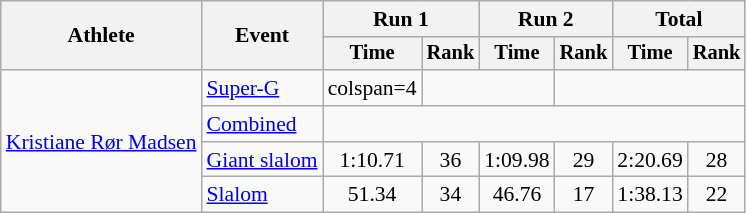<table class="wikitable" style="font-size:90%">
<tr>
<th rowspan=2>Athlete</th>
<th rowspan=2>Event</th>
<th colspan=2>Run 1</th>
<th colspan=2>Run 2</th>
<th colspan=2>Total</th>
</tr>
<tr style="font-size:95%">
<th>Time</th>
<th>Rank</th>
<th>Time</th>
<th>Rank</th>
<th>Time</th>
<th>Rank</th>
</tr>
<tr align=center>
<td align="left" rowspan="4"><a href='#'>Kristiane Rør Madsen</a></td>
<td align="left"><a href='#'>Super-G</a></td>
<td>colspan=4</td>
<td colspan=2></td>
</tr>
<tr align=center>
<td align="left"><a href='#'>Combined</a></td>
<td colspan=6></td>
</tr>
<tr align=center>
<td align="left"><a href='#'>Giant slalom</a></td>
<td>1:10.71</td>
<td>36</td>
<td>1:09.98</td>
<td>29</td>
<td>2:20.69</td>
<td>28</td>
</tr>
<tr align=center>
<td align="left"><a href='#'>Slalom</a></td>
<td>51.34</td>
<td>34</td>
<td>46.76</td>
<td>17</td>
<td>1:38.13</td>
<td>22</td>
</tr>
</table>
